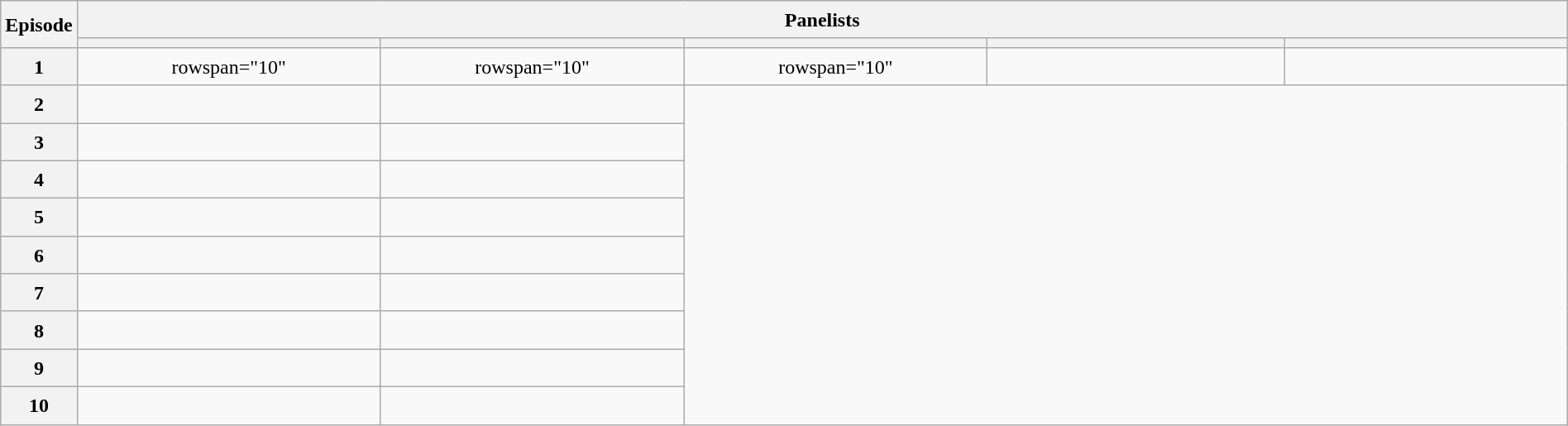<table class="wikitable plainrowheaders mw-collapsible" style="text-align:center; line-height:23px; width:100%;">
<tr>
<th rowspan=2 width=1%>Episode</th>
<th colspan=5>Panelists</th>
</tr>
<tr>
<th width="20%"></th>
<th width="20%"></th>
<th width="20%"></th>
<th width="20%"></th>
<th width="20%"></th>
</tr>
<tr>
<th>1</th>
<td>rowspan="10" </td>
<td>rowspan="10" </td>
<td>rowspan="10" </td>
<td></td>
<td></td>
</tr>
<tr>
<th>2</th>
<td></td>
<td></td>
</tr>
<tr>
<th>3</th>
<td></td>
<td></td>
</tr>
<tr>
<th>4</th>
<td></td>
<td></td>
</tr>
<tr>
<th>5</th>
<td></td>
<td></td>
</tr>
<tr>
<th>6</th>
<td></td>
<td></td>
</tr>
<tr>
<th>7</th>
<td></td>
<td></td>
</tr>
<tr>
<th>8</th>
<td></td>
<td></td>
</tr>
<tr>
<th>9</th>
<td></td>
<td></td>
</tr>
<tr>
<th>10</th>
<td></td>
<td></td>
</tr>
</table>
